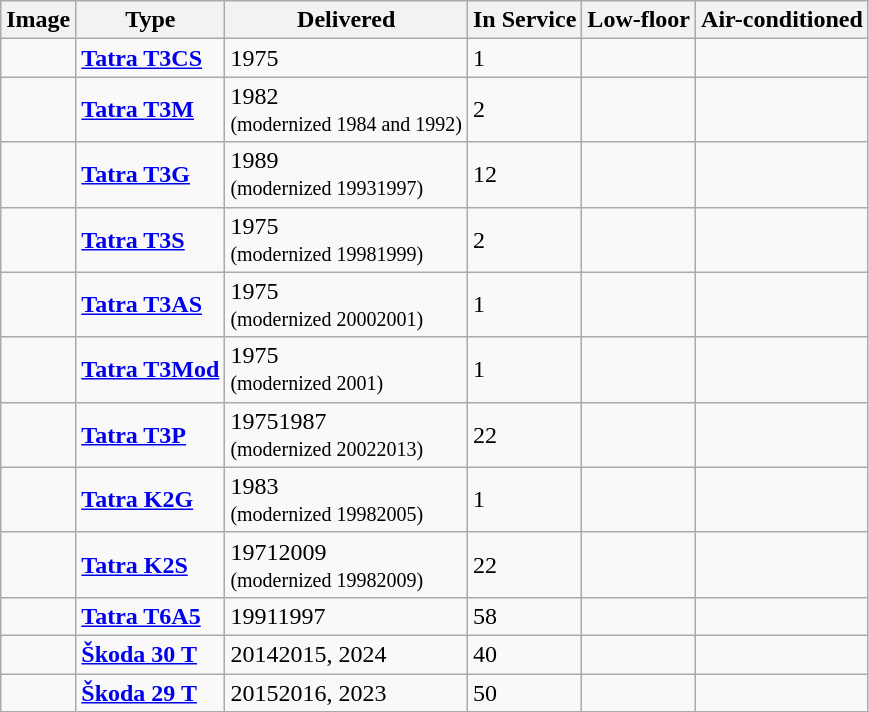<table class="wikitable">
<tr>
<th>Image</th>
<th>Type</th>
<th>Delivered</th>
<th>In Service</th>
<th>Low-floor</th>
<th>Air-conditioned</th>
</tr>
<tr>
<td></td>
<td><strong><a href='#'>Tatra T3CS</a></strong></td>
<td>1975</td>
<td>1</td>
<td></td>
<td></td>
</tr>
<tr>
<td></td>
<td><strong><a href='#'>Tatra T3M</a></strong></td>
<td>1982 <br> <small>(modernized 1984 and 1992)</small></td>
<td>2</td>
<td></td>
<td></td>
</tr>
<tr>
<td></td>
<td><strong><a href='#'>Tatra T3G</a></strong></td>
<td>1989 <br> <small>(modernized 19931997)</small></td>
<td>12</td>
<td></td>
<td></td>
</tr>
<tr>
<td></td>
<td><strong><a href='#'>Tatra T3S</a></strong></td>
<td>1975 <br> <small>(modernized 19981999)</small></td>
<td>2</td>
<td></td>
<td></td>
</tr>
<tr>
<td></td>
<td><strong><a href='#'>Tatra T3AS</a></strong></td>
<td>1975 <br> <small>(modernized 20002001)</small></td>
<td>1</td>
<td></td>
<td></td>
</tr>
<tr>
<td></td>
<td><strong><a href='#'>Tatra T3Mod</a></strong></td>
<td>1975 <br> <small>(modernized 2001)</small></td>
<td>1</td>
<td></td>
<td></td>
</tr>
<tr>
<td></td>
<td><strong><a href='#'>Tatra T3P</a></strong></td>
<td>19751987 <br> <small>(modernized 20022013)</small></td>
<td>22</td>
<td></td>
<td></td>
</tr>
<tr>
<td></td>
<td><strong><a href='#'>Tatra K2G</a></strong></td>
<td>1983 <br> <small>(modernized 19982005)</small></td>
<td>1</td>
<td></td>
<td></td>
</tr>
<tr>
<td></td>
<td><strong><a href='#'>Tatra K2S</a></strong></td>
<td>19712009 <br> <small>(modernized 19982009)</small></td>
<td>22</td>
<td></td>
<td></td>
</tr>
<tr>
<td></td>
<td><strong><a href='#'>Tatra T6A5</a></strong></td>
<td>19911997</td>
<td>58</td>
<td></td>
<td></td>
</tr>
<tr>
<td></td>
<td><strong><a href='#'>Škoda 30 T</a></strong></td>
<td>20142015, 2024</td>
<td>40</td>
<td></td>
<td></td>
</tr>
<tr>
<td></td>
<td><strong><a href='#'>Škoda 29 T</a></strong></td>
<td>20152016, 2023</td>
<td>50</td>
<td></td>
<td></td>
</tr>
</table>
